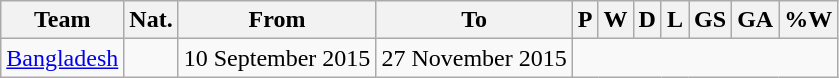<table class="wikitable sortable" style="text-align: center">
<tr>
<th>Team</th>
<th>Nat.</th>
<th class="unsortable">From</th>
<th class="unsortable">To</th>
<th abbr="1">P</th>
<th abbr="1">W</th>
<th abbr="0">D</th>
<th abbr="1">L</th>
<th abbr="2">GS</th>
<th abbr="4">GA</th>
<th abbr="50">%W</th>
</tr>
<tr>
<td align=left><a href='#'>Bangladesh</a></td>
<td align=left></td>
<td align=left>10 September 2015</td>
<td align=left>27 November 2015<br></td>
</tr>
</table>
